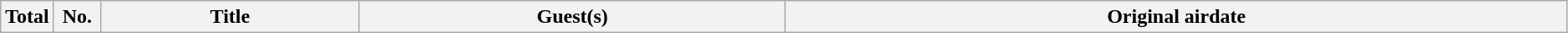<table class="wikitable plainrowheaders" style="width:99%;">
<tr>
<th style="width:30px;">Total</th>
<th style="width:30px;">No.</th>
<th>Title</th>
<th>Guest(s)</th>
<th>Original airdate<br>




</th>
</tr>
</table>
